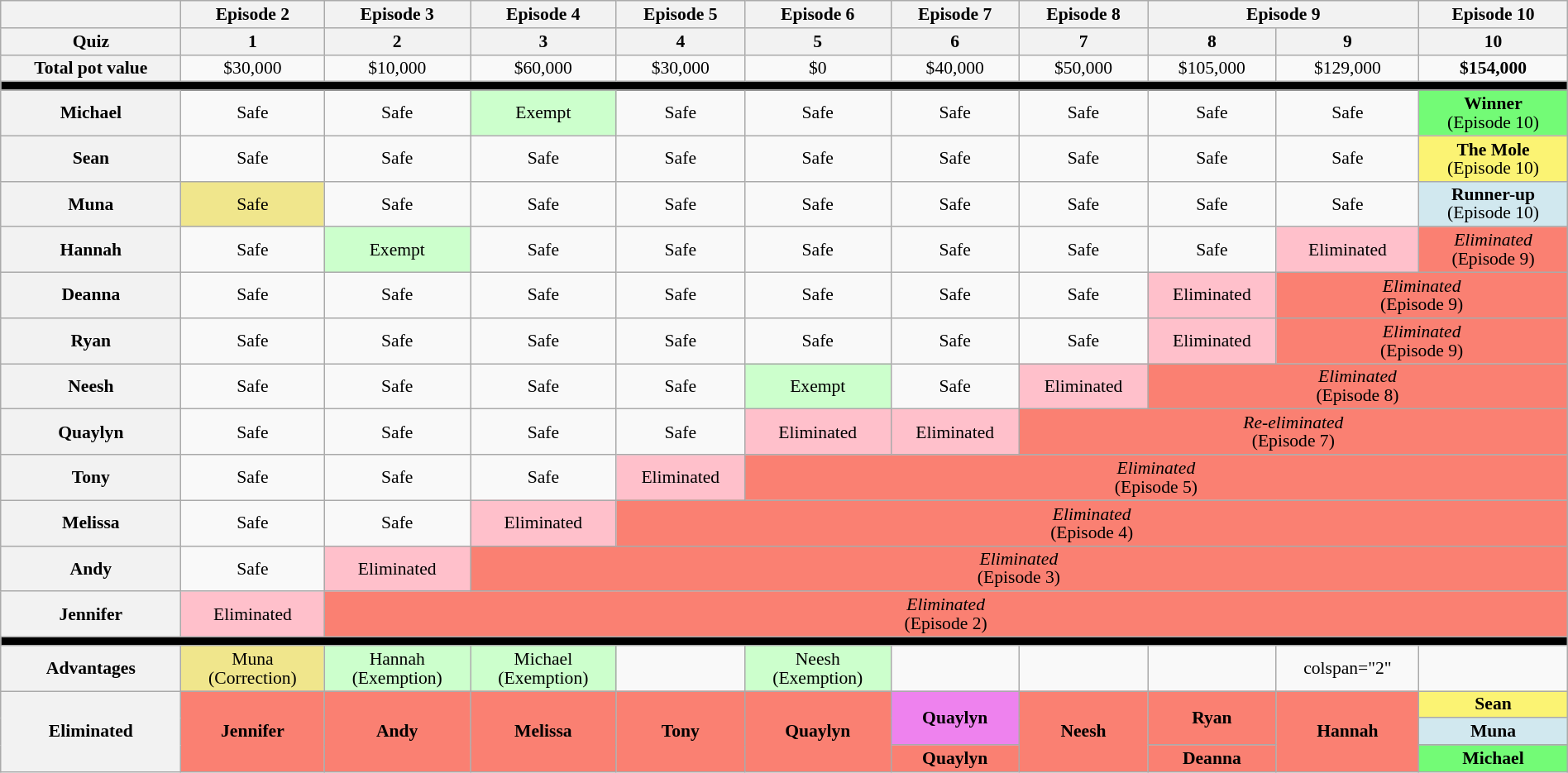<table class="wikitable"  style="text-align:center; width:100%; font-size:90%; line-height:15px;">
<tr>
<th></th>
<th>Episode 2</th>
<th>Episode 3</th>
<th>Episode 4</th>
<th>Episode 5</th>
<th>Episode 6</th>
<th>Episode 7</th>
<th>Episode 8</th>
<th colspan="2">Episode 9</th>
<th>Episode 10 <br> </th>
</tr>
<tr>
<th>Quiz</th>
<th>1</th>
<th>2</th>
<th>3</th>
<th>4</th>
<th>5</th>
<th>6</th>
<th>7</th>
<th>8</th>
<th>9</th>
<th>10</th>
</tr>
<tr>
<th>Total pot value</th>
<td>$30,000</td>
<td>$10,000</td>
<td>$60,000</td>
<td>$30,000</td>
<td>$0</td>
<td>$40,000</td>
<td>$50,000</td>
<td>$105,000</td>
<td>$129,000</td>
<td><strong>$154,000</strong></td>
</tr>
<tr>
<td colspan="11" bgcolor="black"></td>
</tr>
<tr>
<th scope="row">Michael</th>
<td>Safe</td>
<td>Safe</td>
<td style="background:#ccffcc;">Exempt</td>
<td>Safe</td>
<td>Safe</td>
<td>Safe</td>
<td>Safe</td>
<td>Safe</td>
<td>Safe</td>
<td style="background: #73FB76;"><strong>Winner</strong> <br> (Episode 10)</td>
</tr>
<tr>
<th scope="row">Sean</th>
<td>Safe</td>
<td>Safe</td>
<td>Safe</td>
<td>Safe</td>
<td>Safe</td>
<td>Safe</td>
<td>Safe</td>
<td>Safe</td>
<td>Safe</td>
<td style="background:#fbf373;"><strong>The Mole</strong> <br> (Episode 10)</td>
</tr>
<tr>
<th scope="row">Muna</th>
<td style="background:khaki;">Safe</td>
<td>Safe</td>
<td>Safe</td>
<td>Safe</td>
<td>Safe</td>
<td>Safe</td>
<td>Safe</td>
<td>Safe</td>
<td>Safe</td>
<td style="background:#D1E8EF;"><strong>Runner-up</strong> <br> (Episode 10)</td>
</tr>
<tr>
<th scope="row">Hannah</th>
<td>Safe</td>
<td style="background:#ccffcc">Exempt</td>
<td>Safe</td>
<td>Safe</td>
<td>Safe</td>
<td>Safe</td>
<td>Safe</td>
<td>Safe</td>
<td style="background:pink;">Eliminated</td>
<td colspan="1" bgcolor="Salmon"><em>Eliminated</em> <br> (Episode 9)</td>
</tr>
<tr>
<th scope="row">Deanna</th>
<td>Safe</td>
<td>Safe</td>
<td>Safe</td>
<td>Safe</td>
<td>Safe</td>
<td>Safe</td>
<td>Safe</td>
<td style="background:pink;">Eliminated</td>
<td colspan="2" bgcolor="salmon"><em>Eliminated</em> <br> (Episode 9)</td>
</tr>
<tr>
<th scope="row">Ryan</th>
<td>Safe</td>
<td>Safe</td>
<td>Safe</td>
<td>Safe</td>
<td>Safe</td>
<td>Safe</td>
<td>Safe</td>
<td style="background:pink;">Eliminated</td>
<td colspan="2" bgcolor="salmon"><em>Eliminated</em> <br> (Episode 9)</td>
</tr>
<tr>
<th scope="row">Neesh</th>
<td>Safe</td>
<td>Safe</td>
<td>Safe</td>
<td>Safe</td>
<td style="background:#ccffcc;">Exempt</td>
<td>Safe</td>
<td style="background:pink;">Eliminated</td>
<td colspan="3" bgcolor="salmon"><em>Eliminated</em> <br> (Episode 8)</td>
</tr>
<tr>
<th scope="row">Quaylyn</th>
<td>Safe</td>
<td>Safe</td>
<td>Safe</td>
<td>Safe</td>
<td style="background:pink;">Eliminated</td>
<td style="background:pink;">Eliminated</td>
<td colspan="4" bgcolor="salmon"><em>Re-eliminated</em> <br> (Episode 7)</td>
</tr>
<tr>
<th scope="row">Tony</th>
<td>Safe</td>
<td>Safe</td>
<td>Safe</td>
<td style="background:pink;">Eliminated</td>
<td colspan="6" bgcolor="salmon"><em>Eliminated</em> <br> (Episode 5)</td>
</tr>
<tr>
<th scope="row">Melissa</th>
<td>Safe</td>
<td>Safe</td>
<td style="background:pink;">Eliminated</td>
<td colspan="7" bgcolor="salmon"><em>Eliminated</em> <br> (Episode 4)</td>
</tr>
<tr>
<th scope="row">Andy</th>
<td>Safe</td>
<td style="background:pink;">Eliminated</td>
<td colspan="8" bgcolor="salmon"><em>Eliminated</em> <br> (Episode 3)</td>
</tr>
<tr>
<th scope="row">Jennifer</th>
<td style="background:pink;">Eliminated</td>
<td colspan="9" bgcolor="salmon"><em>Eliminated</em> <br> (Episode 2)</td>
</tr>
<tr>
<td colspan="11" bgcolor="black"></td>
</tr>
<tr>
<th>Advantages</th>
<td bgcolor="khaki">Muna <br> (Correction)</td>
<td bgcolor="#ccffcc">Hannah <br> (Exemption)</td>
<td bgcolor="#ccffcc">Michael <br> (Exemption)</td>
<td></td>
<td bgcolor="#ccffcc">Neesh <br> (Exemption)</td>
<td></td>
<td></td>
<td></td>
<td>colspan="2" </td>
</tr>
<tr>
<th rowspan="4">Eliminated</th>
<td rowspan="4" bgcolor="salmon"><strong>Jennifer</strong> <br> </td>
<td rowspan="4" bgcolor="salmon"><strong>Andy</strong> <br> </td>
<td rowspan="4" bgcolor="salmon"><strong>Melissa</strong> <br> </td>
<td rowspan="4" bgcolor="salmon"><strong>Tony</strong> <br> </td>
<td rowspan="4" bgcolor="salmon"><strong>Quaylyn</strong> <br> </td>
<td rowspan="2" bgcolor="violet"><strong>Quaylyn</strong> <br> </td>
<td rowspan="4" bgcolor="salmon"><strong>Neesh</strong> <br> </td>
<td rowspan="2" bgcolor="salmon"><strong>Ryan</strong> <br> </td>
<td rowspan="4" bgcolor="salmon"><strong>Hannah</strong> <br> </td>
<td bgcolor="#fbf373"><strong>Sean</strong> <br> </td>
</tr>
<tr>
<td bgcolor="#D1E8EF"><strong>Muna</strong> <br> </td>
</tr>
<tr>
<td rowspan="2" bgcolor="salmon"><strong>Quaylyn</strong> <br> </td>
<td rowspan="2" bgcolor="salmon"><strong>Deanna</strong> <br> </td>
</tr>
<tr>
<td rowspan="2" bgcolor="#73FB76"><strong>Michael</strong> <br> </td>
</tr>
</table>
